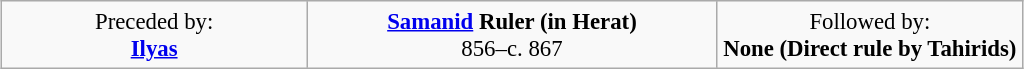<table align=center border=1 cellspacing=0 cellpadding=4 style="background: #f9f9f9; text-align:center; border:1px solid #aaa;border-collapse:collapse;font-size:95%">
<tr>
<td width="30%" align="center">Preceded by:<br><strong><a href='#'>Ilyas</a></strong></td>
<td width="40%" align="center"><strong><a href='#'>Samanid</a> Ruler (in Herat)</strong><br>856–c. 867</td>
<td width="30%" align="center">Followed by:<br><strong>None (Direct rule by Tahirids)</strong></td>
</tr>
</table>
